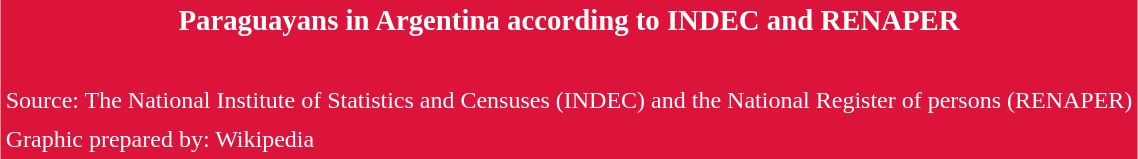<table style="background:#dc143c; color:white; font-size:120%" align=center>
<tr>
<th>Paraguayans in Argentina according to INDEC and RENAPER</th>
</tr>
<tr align="center">
<td><br></td>
</tr>
<tr>
<td><small>Source: The National Institute of Statistics and Censuses (INDEC) and the National Register of persons (RENAPER)</small></td>
</tr>
<tr>
<td><small>Graphic prepared by: Wikipedia</small></td>
</tr>
</table>
